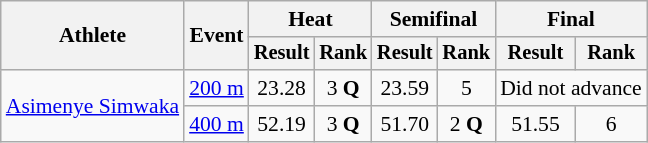<table class="wikitable" style="font-size:90%; text-align:center">
<tr>
<th rowspan=2>Athlete</th>
<th rowspan=2>Event</th>
<th colspan=2>Heat</th>
<th colspan=2>Semifinal</th>
<th colspan=2>Final</th>
</tr>
<tr style="font-size:95%">
<th>Result</th>
<th>Rank</th>
<th>Result</th>
<th>Rank</th>
<th>Result</th>
<th>Rank</th>
</tr>
<tr>
<td align=left rowspan=2><a href='#'>Asimenye Simwaka</a></td>
<td align=left rowspan=1><a href='#'>200 m</a></td>
<td>23.28</td>
<td>3 <strong>Q</strong></td>
<td>23.59</td>
<td>5</td>
<td colspan=2>Did not advance</td>
</tr>
<tr>
<td align=left rowspan=1><a href='#'>400 m</a></td>
<td>52.19</td>
<td>3 <strong>Q</strong></td>
<td>51.70</td>
<td>2 <strong>Q</strong></td>
<td>51.55</td>
<td>6</td>
</tr>
</table>
